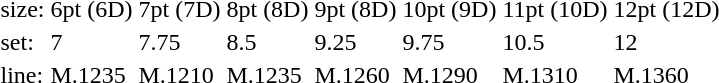<table style="margin-left:40px;">
<tr>
<td>size:</td>
<td>6pt (6D)</td>
<td>7pt (7D)</td>
<td>8pt (8D)</td>
<td>9pt (8D)</td>
<td>10pt (9D)</td>
<td>11pt (10D)</td>
<td>12pt (12D)</td>
</tr>
<tr>
<td>set:</td>
<td>7</td>
<td>7.75</td>
<td>8.5</td>
<td>9.25</td>
<td>9.75</td>
<td>10.5</td>
<td>12</td>
</tr>
<tr>
<td>line:</td>
<td>M.1235</td>
<td>M.1210</td>
<td>M.1235</td>
<td>M.1260</td>
<td>M.1290</td>
<td>M.1310</td>
<td>M.1360</td>
</tr>
</table>
